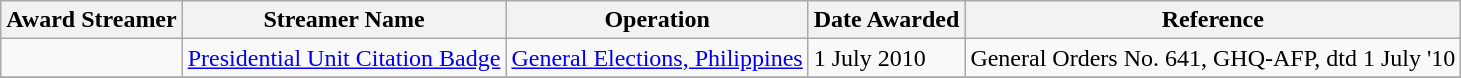<table class="wikitable">
<tr>
<th>Award Streamer</th>
<th>Streamer Name</th>
<th>Operation</th>
<th>Date Awarded</th>
<th>Reference</th>
</tr>
<tr>
<td></td>
<td><a href='#'>Presidential Unit Citation Badge</a></td>
<td><a href='#'>General Elections, Philippines</a></td>
<td>1 July 2010</td>
<td>General Orders No. 641, GHQ-AFP, dtd 1 July '10</td>
</tr>
<tr>
</tr>
</table>
